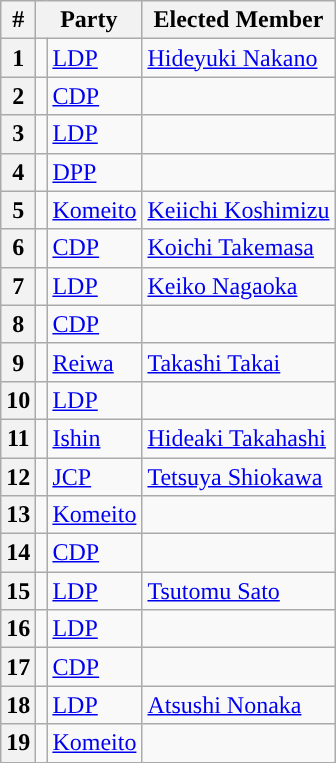<table class="wikitable">
<tr>
<th>#</th>
<th colspan=2>Party</th>
<th>Elected Member</th>
</tr>
<tr>
<th>1</th>
<td style="background:"></td>
<td><a href='#'>LDP</a></td>
<td><a href='#'>Hideyuki Nakano</a></td>
</tr>
<tr>
<th>2</th>
<td style="background:"></td>
<td><a href='#'>CDP</a></td>
<td></td>
</tr>
<tr>
<th>3</th>
<td style="background:"></td>
<td><a href='#'>LDP</a></td>
<td></td>
</tr>
<tr>
<th>4</th>
<td style="background:"></td>
<td><a href='#'>DPP</a></td>
<td></td>
</tr>
<tr>
<th>5</th>
<td style="background:"></td>
<td><a href='#'>Komeito</a></td>
<td><a href='#'>Keiichi Koshimizu</a></td>
</tr>
<tr>
<th>6</th>
<td style="background:"></td>
<td><a href='#'>CDP</a></td>
<td><a href='#'>Koichi Takemasa</a></td>
</tr>
<tr>
<th>7</th>
<td style="background:"></td>
<td><a href='#'>LDP</a></td>
<td><a href='#'>Keiko Nagaoka</a></td>
</tr>
<tr>
<th>8</th>
<td style="background:"></td>
<td><a href='#'>CDP</a></td>
<td></td>
</tr>
<tr>
<th>9</th>
<td style="background:"></td>
<td><a href='#'>Reiwa</a></td>
<td><a href='#'>Takashi Takai</a></td>
</tr>
<tr>
<th>10</th>
<td style="background:"></td>
<td><a href='#'>LDP</a></td>
<td></td>
</tr>
<tr>
<th>11</th>
<td style="background:"></td>
<td><a href='#'>Ishin</a></td>
<td><a href='#'>Hideaki Takahashi</a></td>
</tr>
<tr>
<th>12</th>
<td style="background:"></td>
<td><a href='#'>JCP</a></td>
<td><a href='#'>Tetsuya Shiokawa</a></td>
</tr>
<tr>
<th>13</th>
<td style="background:"></td>
<td><a href='#'>Komeito</a></td>
<td></td>
</tr>
<tr>
<th>14</th>
<td style="background:"></td>
<td><a href='#'>CDP</a></td>
<td></td>
</tr>
<tr>
<th>15</th>
<td style="background:"></td>
<td><a href='#'>LDP</a></td>
<td><a href='#'>Tsutomu Sato</a></td>
</tr>
<tr>
<th>16</th>
<td style="background:"></td>
<td><a href='#'>LDP</a></td>
<td></td>
</tr>
<tr>
<th>17</th>
<td style="background:"></td>
<td><a href='#'>CDP</a></td>
<td></td>
</tr>
<tr>
<th>18</th>
<td style="background:"></td>
<td><a href='#'>LDP</a></td>
<td><a href='#'>Atsushi Nonaka</a></td>
</tr>
<tr>
<th>19</th>
<td style="background:"></td>
<td><a href='#'>Komeito</a></td>
<td></td>
</tr>
</table>
